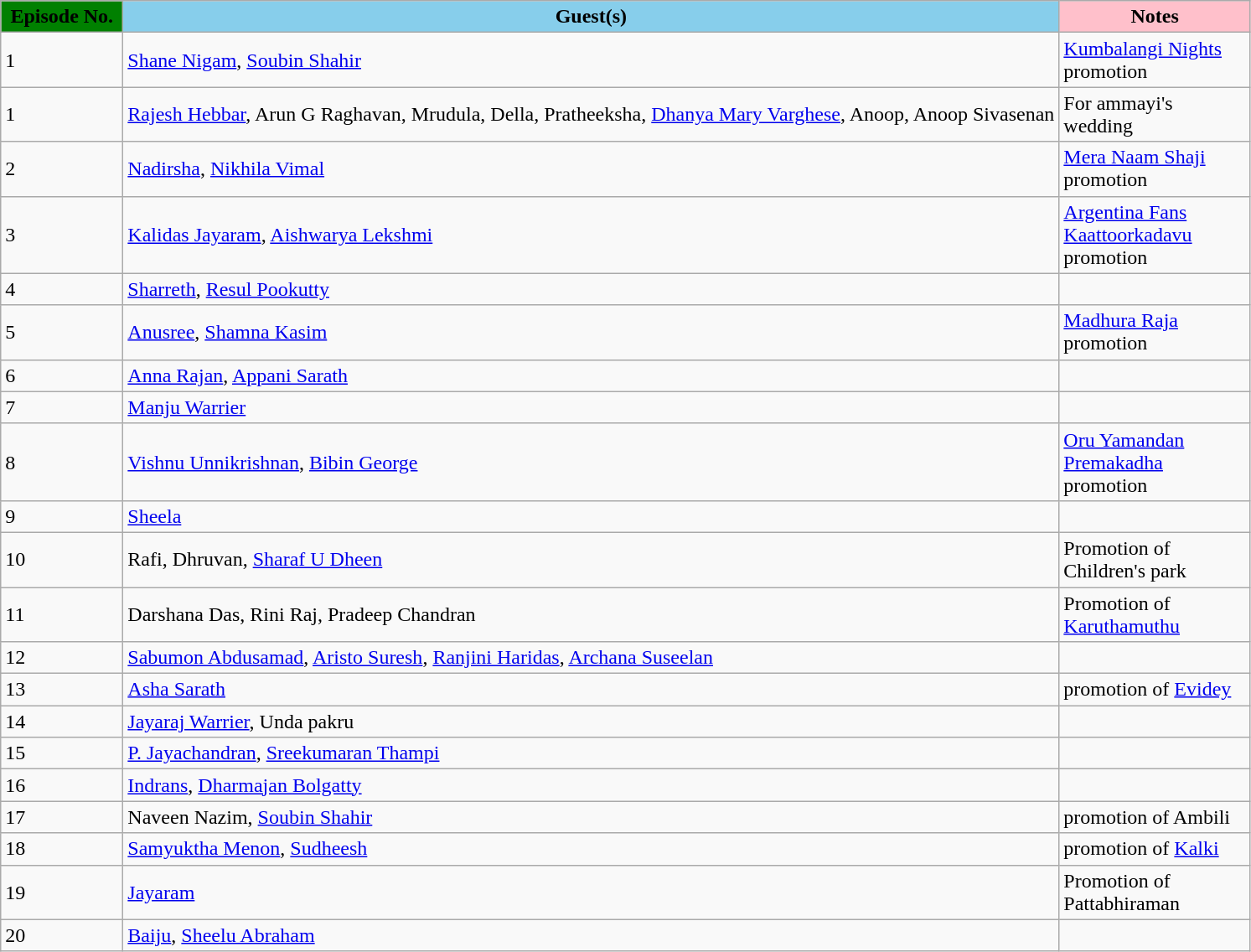<table class="wikitable">
<tr>
<th style="background:Green" width="90">Episode No.</th>
<th style="background:skyBlue">Guest(s)</th>
<th style="background:Pink" width="145">Notes</th>
</tr>
<tr>
<td>1</td>
<td><a href='#'>Shane Nigam</a>, <a href='#'>Soubin Shahir</a></td>
<td><a href='#'>Kumbalangi Nights</a> promotion</td>
</tr>
<tr>
<td>1</td>
<td><a href='#'>Rajesh Hebbar</a>, Arun G Raghavan, Mrudula, Della, Pratheeksha, <a href='#'>Dhanya Mary Varghese</a>, Anoop, Anoop Sivasenan</td>
<td>For ammayi's wedding</td>
</tr>
<tr>
<td>2</td>
<td><a href='#'>Nadirsha</a>, <a href='#'>Nikhila Vimal</a></td>
<td><a href='#'>Mera Naam Shaji</a> promotion</td>
</tr>
<tr>
<td>3</td>
<td><a href='#'>Kalidas Jayaram</a>, <a href='#'>Aishwarya Lekshmi</a></td>
<td><a href='#'>Argentina Fans Kaattoorkadavu</a> promotion</td>
</tr>
<tr>
<td>4</td>
<td><a href='#'>Sharreth</a>, <a href='#'>Resul Pookutty</a></td>
<td></td>
</tr>
<tr>
<td>5</td>
<td><a href='#'>Anusree</a>, <a href='#'>Shamna Kasim</a></td>
<td><a href='#'>Madhura Raja</a> promotion</td>
</tr>
<tr>
<td>6</td>
<td><a href='#'>Anna Rajan</a>, <a href='#'>Appani Sarath</a></td>
<td></td>
</tr>
<tr>
<td>7</td>
<td><a href='#'>Manju Warrier</a></td>
<td></td>
</tr>
<tr>
<td>8</td>
<td><a href='#'>Vishnu Unnikrishnan</a>, <a href='#'>Bibin George</a></td>
<td><a href='#'>Oru Yamandan Premakadha</a> promotion</td>
</tr>
<tr>
<td>9</td>
<td><a href='#'>Sheela</a></td>
<td></td>
</tr>
<tr>
<td>10</td>
<td>Rafi, Dhruvan, <a href='#'>Sharaf U Dheen</a></td>
<td>Promotion of Children's park</td>
</tr>
<tr>
<td>11</td>
<td>Darshana Das, Rini Raj, Pradeep Chandran</td>
<td>Promotion of <a href='#'>Karuthamuthu</a></td>
</tr>
<tr>
<td>12</td>
<td><a href='#'>Sabumon Abdusamad</a>, <a href='#'>Aristo Suresh</a>, <a href='#'>Ranjini Haridas</a>, <a href='#'>Archana Suseelan</a></td>
<td></td>
</tr>
<tr>
<td>13</td>
<td><a href='#'>Asha Sarath</a></td>
<td>promotion of <a href='#'>Evidey</a></td>
</tr>
<tr>
<td>14</td>
<td><a href='#'>Jayaraj Warrier</a>, Unda pakru</td>
<td></td>
</tr>
<tr>
<td>15</td>
<td><a href='#'>P. Jayachandran</a>, <a href='#'>Sreekumaran Thampi</a></td>
<td></td>
</tr>
<tr>
<td>16</td>
<td><a href='#'>Indrans</a>, <a href='#'>Dharmajan Bolgatty</a></td>
<td></td>
</tr>
<tr>
<td>17</td>
<td>Naveen Nazim, <a href='#'>Soubin Shahir</a></td>
<td>promotion of Ambili</td>
</tr>
<tr>
<td>18</td>
<td><a href='#'>Samyuktha Menon</a>, <a href='#'>Sudheesh</a></td>
<td>promotion of <a href='#'>Kalki</a></td>
</tr>
<tr>
<td>19</td>
<td><a href='#'>Jayaram</a></td>
<td>Promotion of Pattabhiraman</td>
</tr>
<tr>
<td>20</td>
<td><a href='#'>Baiju</a>, <a href='#'>Sheelu Abraham</a></td>
<td></td>
</tr>
</table>
